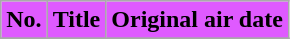<table class="wikitable plainrowheaders">
<tr>
<th style="background-color: #DF5AFF; color: #000000;">No.</th>
<th style="background-color: #DF5AFF; color: #000000;">Title</th>
<th style="background-color: #DF5AFF; color: #000000;">Original air date</th>
</tr>
<tr>
</tr>
</table>
